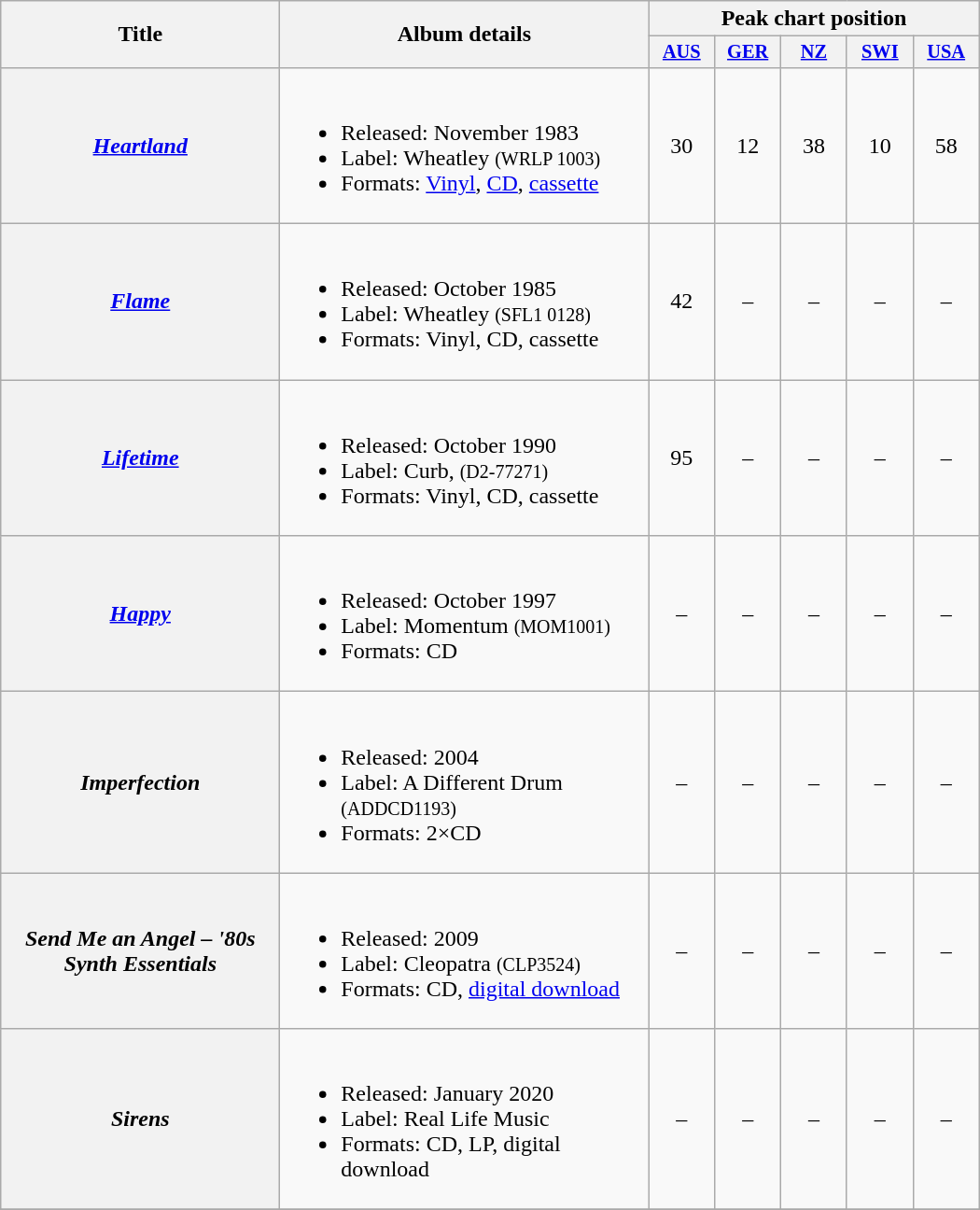<table class="wikitable plainrowheaders">
<tr>
<th scope="col" rowspan="2" style="width:12em;">Title</th>
<th scope="col" rowspan="2" style="width:16em;">Album details</th>
<th colspan="5">Peak chart position</th>
</tr>
<tr>
<th style="width:3em;font-size:85%"><a href='#'>AUS</a><br></th>
<th style="width:3em;font-size:85%"><a href='#'>GER</a><br></th>
<th style="width:3em;font-size:85%"><a href='#'>NZ</a><br></th>
<th style="width:3em;font-size:85%"><a href='#'>SWI</a><br></th>
<th style="width:3em;font-size:85%"><a href='#'>USA</a><br></th>
</tr>
<tr>
<th scope="row"><em><a href='#'>Heartland</a></em></th>
<td><br><ul><li>Released: November 1983</li><li>Label: Wheatley <small>(WRLP 1003)</small></li><li>Formats: <a href='#'>Vinyl</a>, <a href='#'>CD</a>, <a href='#'>cassette</a></li></ul></td>
<td style="text-align:center;">30</td>
<td style="text-align:center;">12</td>
<td style="text-align:center;">38</td>
<td style="text-align:center;">10</td>
<td style="text-align:center;">58</td>
</tr>
<tr>
<th scope="row"><em><a href='#'>Flame</a></em></th>
<td><br><ul><li>Released: October 1985</li><li>Label: Wheatley <small>(SFL1 0128)</small></li><li>Formats: Vinyl, CD, cassette</li></ul></td>
<td style="text-align:center;">42</td>
<td style="text-align:center;">–</td>
<td style="text-align:center;">–</td>
<td style="text-align:center;">–</td>
<td style="text-align:center;">–</td>
</tr>
<tr>
<th scope="row"><em><a href='#'>Lifetime</a></em></th>
<td><br><ul><li>Released: October 1990</li><li>Label: Curb, <small>(D2-77271)</small></li><li>Formats: Vinyl, CD, cassette</li></ul></td>
<td style="text-align:center;">95</td>
<td style="text-align:center;">–</td>
<td style="text-align:center;">–</td>
<td style="text-align:center;">–</td>
<td style="text-align:center;">–</td>
</tr>
<tr>
<th scope="row"><em><a href='#'>Happy</a></em></th>
<td><br><ul><li>Released: October 1997</li><li>Label: Momentum <small>(MOM1001)</small></li><li>Formats: CD</li></ul></td>
<td style="text-align:center;">–</td>
<td style="text-align:center;">–</td>
<td style="text-align:center;">–</td>
<td style="text-align:center;">–</td>
<td style="text-align:center;">–</td>
</tr>
<tr>
<th scope="row"><em>Imperfection</em></th>
<td><br><ul><li>Released: 2004</li><li>Label: A Different Drum <small>(ADDCD1193)</small></li><li>Formats: 2×CD</li></ul></td>
<td style="text-align:center;">–</td>
<td style="text-align:center;">–</td>
<td style="text-align:center;">–</td>
<td style="text-align:center;">–</td>
<td style="text-align:center;">–</td>
</tr>
<tr>
<th scope="row"><em>Send Me an Angel – '80s Synth Essentials</em></th>
<td><br><ul><li>Released: 2009</li><li>Label: Cleopatra <small>(CLP3524)</small></li><li>Formats: CD, <a href='#'>digital download</a></li></ul></td>
<td style="text-align:center;">–</td>
<td style="text-align:center;">–</td>
<td style="text-align:center;">–</td>
<td style="text-align:center;">–</td>
<td style="text-align:center;">–</td>
</tr>
<tr>
<th scope="row"><em>Sirens</em></th>
<td><br><ul><li>Released: January 2020</li><li>Label: Real Life Music</li><li>Formats: CD, LP, digital download</li></ul></td>
<td style="text-align:center;">–</td>
<td style="text-align:center;">–</td>
<td style="text-align:center;">–</td>
<td style="text-align:center;">–</td>
<td style="text-align:center;">–</td>
</tr>
<tr>
</tr>
</table>
